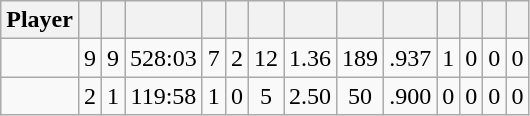<table class="wikitable sortable" style="text-align:center;">
<tr>
<th>Player</th>
<th></th>
<th></th>
<th></th>
<th></th>
<th></th>
<th></th>
<th></th>
<th></th>
<th></th>
<th></th>
<th></th>
<th></th>
<th></th>
</tr>
<tr>
<td></td>
<td>9</td>
<td>9</td>
<td>528:03</td>
<td>7</td>
<td>2</td>
<td>12</td>
<td>1.36</td>
<td>189</td>
<td>.937</td>
<td>1</td>
<td>0</td>
<td>0</td>
<td>0</td>
</tr>
<tr>
<td></td>
<td>2</td>
<td>1</td>
<td>119:58</td>
<td>1</td>
<td>0</td>
<td>5</td>
<td>2.50</td>
<td>50</td>
<td>.900</td>
<td>0</td>
<td>0</td>
<td>0</td>
<td>0</td>
</tr>
</table>
